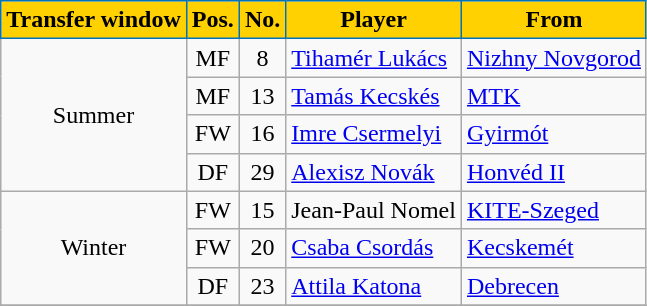<table class="wikitable plainrowheaders sortable">
<tr>
<th style="background-color:#FFD100;color:black;border:1px solid #0072B9">Transfer window</th>
<th style="background-color:#FFD100;color:black;border:1px solid #0072B9">Pos.</th>
<th style="background-color:#FFD100;color:black;border:1px solid #0072B9">No.</th>
<th style="background-color:#FFD100;color:black;border:1px solid #0072B9">Player</th>
<th style="background-color:#FFD100;color:black;border:1px solid #0072B9">From</th>
</tr>
<tr>
<td rowspan="4" style="text-align:center;">Summer</td>
<td style=text-align:center;>MF</td>
<td style=text-align:center;>8</td>
<td style=text-align:left;> <a href='#'>Tihamér Lukács</a></td>
<td style=text-align:left;> <a href='#'>Nizhny Novgorod</a></td>
</tr>
<tr>
<td style=text-align:center;>MF</td>
<td style=text-align:center;>13</td>
<td style=text-align:left;> <a href='#'>Tamás Kecskés</a></td>
<td style=text-align:left;><a href='#'>MTK</a></td>
</tr>
<tr>
<td style=text-align:center;>FW</td>
<td style=text-align:center;>16</td>
<td style=text-align:left;> <a href='#'>Imre Csermelyi</a></td>
<td style=text-align:left;><a href='#'>Gyirmót</a></td>
</tr>
<tr>
<td style=text-align:center;>DF</td>
<td style=text-align:center;>29</td>
<td style=text-align:left;> <a href='#'>Alexisz Novák</a></td>
<td style=text-align:left;><a href='#'>Honvéd II</a></td>
</tr>
<tr>
<td rowspan="3" style="text-align:center;">Winter</td>
<td style=text-align:center;>FW</td>
<td style=text-align:center;>15</td>
<td style=text-align:left;> Jean-Paul Nomel</td>
<td style=text-align:left;><a href='#'>KITE-Szeged</a></td>
</tr>
<tr>
<td style=text-align:center;>FW</td>
<td style=text-align:center;>20</td>
<td style=text-align:left;> <a href='#'>Csaba Csordás</a></td>
<td style=text-align:left;><a href='#'>Kecskemét</a></td>
</tr>
<tr>
<td style=text-align:center;>DF</td>
<td style=text-align:center;>23</td>
<td style=text-align:left;> <a href='#'>Attila Katona</a></td>
<td style=text-align:left;><a href='#'>Debrecen</a></td>
</tr>
<tr>
</tr>
</table>
